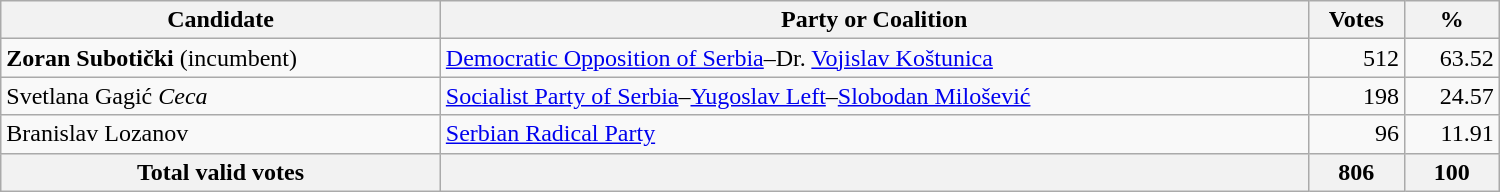<table style="width:1000px;" class="wikitable">
<tr>
<th>Candidate</th>
<th>Party or Coalition</th>
<th>Votes</th>
<th>%</th>
</tr>
<tr>
<td align="left"><strong>Zoran Subotički</strong> (incumbent)</td>
<td align="left"><a href='#'>Democratic Opposition of Serbia</a>–Dr. <a href='#'>Vojislav Koštunica</a></td>
<td align="right">512</td>
<td align="right">63.52</td>
</tr>
<tr>
<td align="left">Svetlana Gagić <em>Ceca</em></td>
<td align="left"><a href='#'>Socialist Party of Serbia</a>–<a href='#'>Yugoslav Left</a>–<a href='#'>Slobodan Milošević</a></td>
<td align="right">198</td>
<td align="right">24.57</td>
</tr>
<tr>
<td align="left">Branislav Lozanov</td>
<td align="left"><a href='#'>Serbian Radical Party</a></td>
<td align="right">96</td>
<td align="right">11.91</td>
</tr>
<tr>
<th align="left">Total valid votes</th>
<th align="left"></th>
<th align="right">806</th>
<th align="right">100</th>
</tr>
</table>
